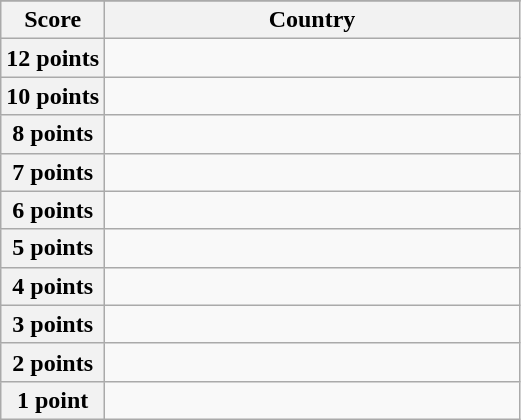<table class="wikitable">
<tr>
</tr>
<tr>
<th scope="col" width="20%">Score</th>
<th scope="col">Country</th>
</tr>
<tr>
<th scope="row">12 points</th>
<td></td>
</tr>
<tr>
<th scope="row">10 points</th>
<td></td>
</tr>
<tr>
<th scope="row">8 points</th>
<td></td>
</tr>
<tr>
<th scope="row">7 points</th>
<td></td>
</tr>
<tr>
<th scope="row">6 points</th>
<td></td>
</tr>
<tr>
<th scope="row">5 points</th>
<td></td>
</tr>
<tr>
<th scope="row">4 points</th>
<td></td>
</tr>
<tr>
<th scope="row">3 points</th>
<td></td>
</tr>
<tr>
<th scope="row">2 points</th>
<td></td>
</tr>
<tr>
<th scope="row">1 point</th>
<td></td>
</tr>
</table>
